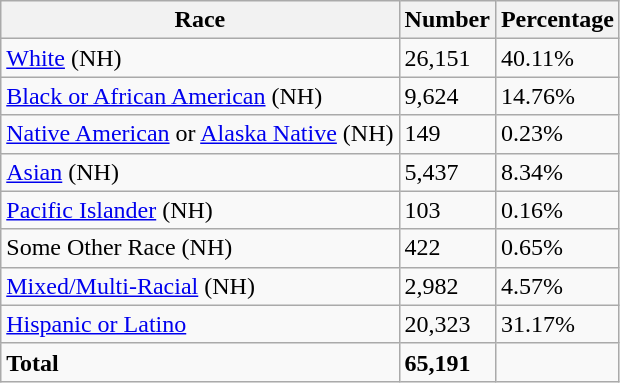<table class="wikitable">
<tr>
<th>Race</th>
<th>Number</th>
<th>Percentage</th>
</tr>
<tr>
<td><a href='#'>White</a> (NH)</td>
<td>26,151</td>
<td>40.11%</td>
</tr>
<tr>
<td><a href='#'>Black or African American</a> (NH)</td>
<td>9,624</td>
<td>14.76%</td>
</tr>
<tr>
<td><a href='#'>Native American</a> or <a href='#'>Alaska Native</a> (NH)</td>
<td>149</td>
<td>0.23%</td>
</tr>
<tr>
<td><a href='#'>Asian</a> (NH)</td>
<td>5,437</td>
<td>8.34%</td>
</tr>
<tr>
<td><a href='#'>Pacific Islander</a> (NH)</td>
<td>103</td>
<td>0.16%</td>
</tr>
<tr>
<td>Some Other Race (NH)</td>
<td>422</td>
<td>0.65%</td>
</tr>
<tr>
<td><a href='#'>Mixed/Multi-Racial</a> (NH)</td>
<td>2,982</td>
<td>4.57%</td>
</tr>
<tr>
<td><a href='#'>Hispanic or Latino</a></td>
<td>20,323</td>
<td>31.17%</td>
</tr>
<tr>
<td><strong>Total</strong></td>
<td><strong>65,191</strong></td>
<td></td>
</tr>
</table>
